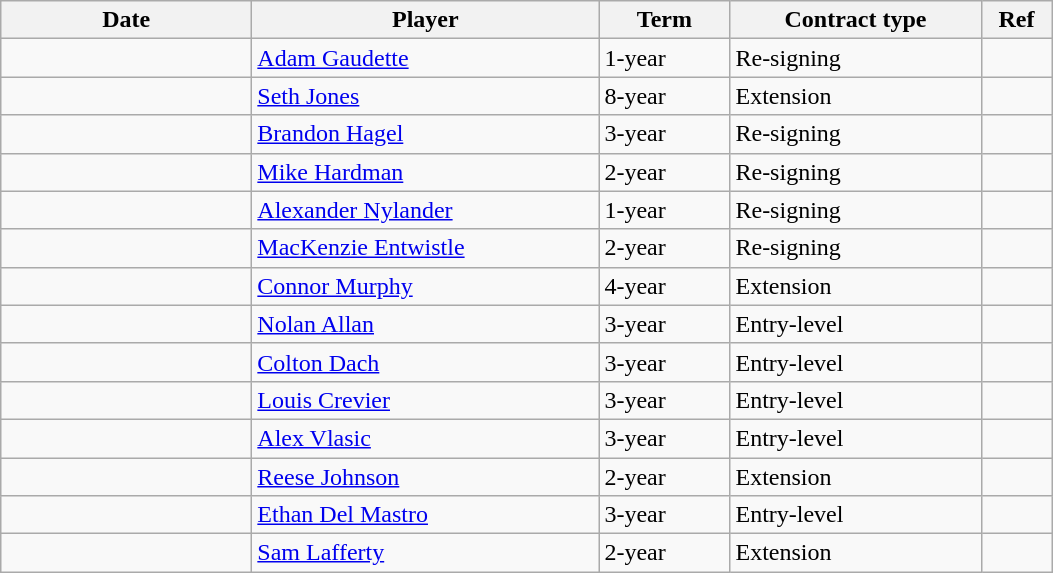<table class="wikitable">
<tr>
<th style="width: 10em;">Date</th>
<th style="width: 14em;">Player</th>
<th style="width: 5em;">Term</th>
<th style="width: 10em;">Contract type</th>
<th style="width: 2.5em;">Ref</th>
</tr>
<tr>
<td></td>
<td><a href='#'>Adam Gaudette</a></td>
<td>1-year</td>
<td>Re-signing</td>
<td></td>
</tr>
<tr>
<td></td>
<td><a href='#'>Seth Jones</a></td>
<td>8-year</td>
<td>Extension</td>
<td></td>
</tr>
<tr>
<td></td>
<td><a href='#'>Brandon Hagel</a></td>
<td>3-year</td>
<td>Re-signing</td>
<td></td>
</tr>
<tr>
<td></td>
<td><a href='#'>Mike Hardman</a></td>
<td>2-year</td>
<td>Re-signing</td>
<td></td>
</tr>
<tr>
<td></td>
<td><a href='#'>Alexander Nylander</a></td>
<td>1-year</td>
<td>Re-signing</td>
<td></td>
</tr>
<tr>
<td></td>
<td><a href='#'>MacKenzie Entwistle</a></td>
<td>2-year</td>
<td>Re-signing</td>
<td></td>
</tr>
<tr>
<td></td>
<td><a href='#'>Connor Murphy</a></td>
<td>4-year</td>
<td>Extension</td>
<td></td>
</tr>
<tr>
<td></td>
<td><a href='#'>Nolan Allan</a></td>
<td>3-year</td>
<td>Entry-level</td>
<td></td>
</tr>
<tr>
<td></td>
<td><a href='#'>Colton Dach</a></td>
<td>3-year</td>
<td>Entry-level</td>
<td></td>
</tr>
<tr>
<td></td>
<td><a href='#'>Louis Crevier</a></td>
<td>3-year</td>
<td>Entry-level</td>
<td></td>
</tr>
<tr>
<td></td>
<td><a href='#'>Alex Vlasic</a></td>
<td>3-year</td>
<td>Entry-level</td>
<td></td>
</tr>
<tr>
<td></td>
<td><a href='#'>Reese Johnson</a></td>
<td>2-year</td>
<td>Extension</td>
<td></td>
</tr>
<tr>
<td></td>
<td><a href='#'>Ethan Del Mastro</a></td>
<td>3-year</td>
<td>Entry-level</td>
<td></td>
</tr>
<tr>
<td></td>
<td><a href='#'>Sam Lafferty</a></td>
<td>2-year</td>
<td>Extension</td>
<td></td>
</tr>
</table>
